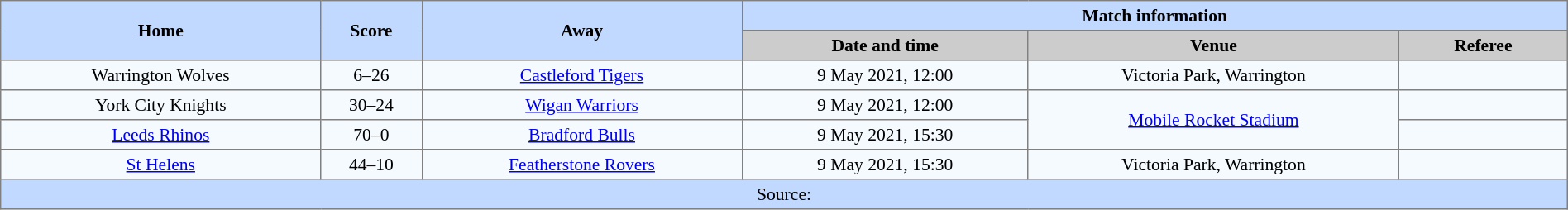<table border=1 style="border-collapse:collapse; font-size:90%; text-align:center;" cellpadding=3 cellspacing=0 width=100%>
<tr style="background:#C1D8ff;">
<th scope="col" rowspan=2 width=19%>Home</th>
<th scope="col" rowspan=2 width=6%>Score</th>
<th scope="col" rowspan=2 width=19%>Away</th>
<th colspan=3>Match information</th>
</tr>
<tr style="background:#CCCCCC;">
<th scope="col" width=17%>Date and time</th>
<th scope="col" width=22%>Venue</th>
<th scope="col" width=10%>Referee</th>
</tr>
<tr style="background:#F5FAFF;">
<td> Warrington Wolves</td>
<td>6–26</td>
<td> <a href='#'>Castleford Tigers</a></td>
<td>9 May 2021, 12:00</td>
<td>Victoria Park, Warrington</td>
<td></td>
</tr>
<tr style="background:#F5FAFF;">
<td> York City Knights</td>
<td>30–24</td>
<td> <a href='#'>Wigan Warriors</a></td>
<td>9 May 2021, 12:00</td>
<td Rowspan=2><a href='#'>Mobile Rocket Stadium</a></td>
<td></td>
</tr>
<tr style="background:#F5FAFF;">
<td> <a href='#'>Leeds Rhinos</a></td>
<td>70–0</td>
<td> <a href='#'>Bradford Bulls</a></td>
<td>9 May 2021, 15:30</td>
<td></td>
</tr>
<tr style="background:#F5FAFF;">
<td> <a href='#'>St Helens</a></td>
<td>44–10</td>
<td> <a href='#'>Featherstone Rovers</a></td>
<td>9 May 2021, 15:30</td>
<td>Victoria Park, Warrington</td>
<td></td>
</tr>
<tr style="background:#c1d8ff;">
<td colspan=6>Source:</td>
</tr>
</table>
